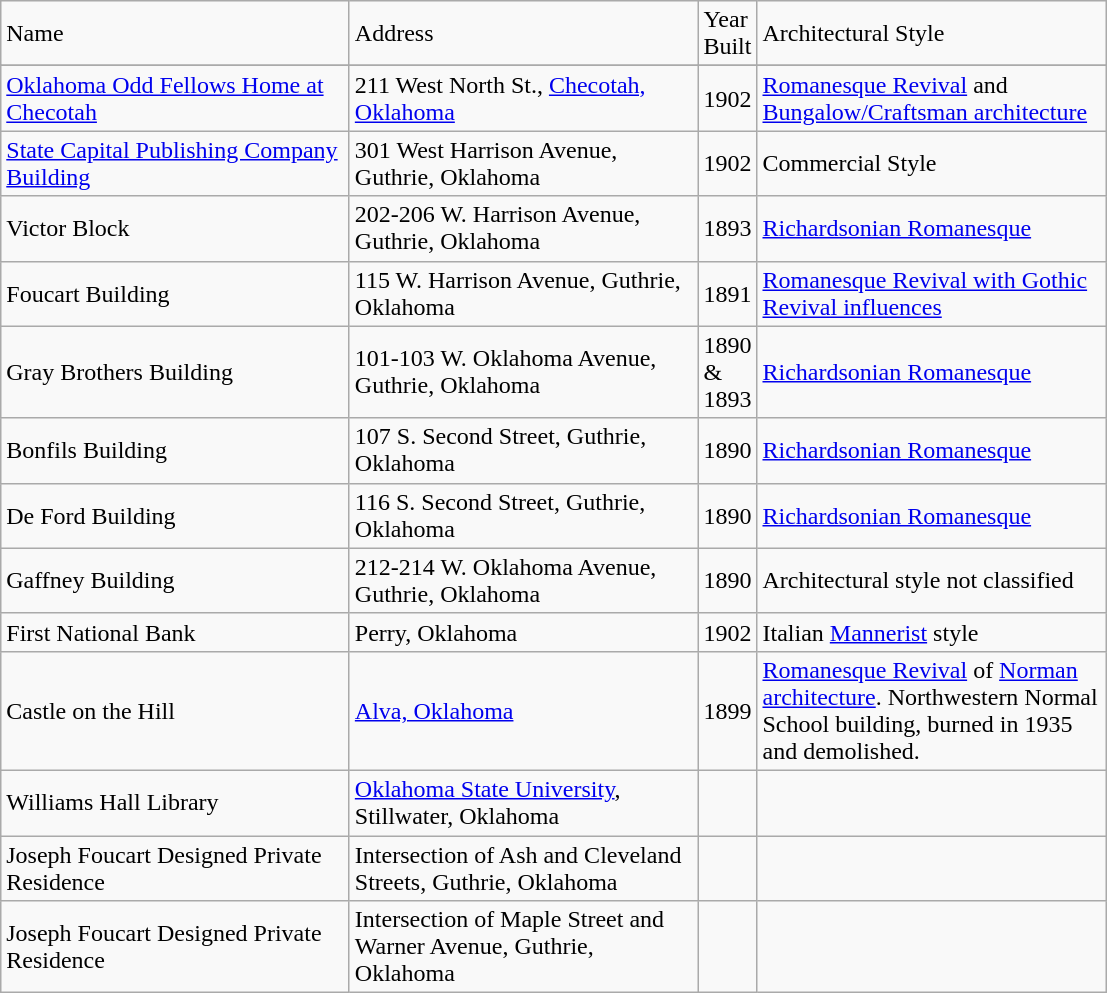<table class="wikitable">
<tr>
<td Header1="col" width="225">Name</td>
<td Header2="col" width="225">Address</td>
<td Header3="col" width="25">Year Built</td>
<td Header4="col" width="225">Architectural Style</td>
</tr>
<tr>
</tr>
<tr>
<td><a href='#'>Oklahoma Odd Fellows Home at Checotah</a><br></td>
<td>211 West North St., <a href='#'>Checotah, Oklahoma</a></td>
<td>1902</td>
<td><a href='#'>Romanesque Revival</a> and <a href='#'>Bungalow/Craftsman architecture</a></td>
</tr>
<tr>
<td><a href='#'>State Capital Publishing Company Building</a><br></td>
<td>301 West Harrison Avenue, Guthrie, Oklahoma</td>
<td>1902</td>
<td>Commercial Style</td>
</tr>
<tr>
<td>Victor Block<br></td>
<td>202-206 W. Harrison Avenue, Guthrie, Oklahoma</td>
<td>1893</td>
<td><a href='#'>Richardsonian Romanesque</a></td>
</tr>
<tr>
<td>Foucart Building<br></td>
<td>115 W. Harrison Avenue, Guthrie, Oklahoma</td>
<td>1891</td>
<td><a href='#'>Romanesque Revival with Gothic Revival influences</a></td>
</tr>
<tr>
<td>Gray Brothers Building<br></td>
<td>101-103 W. Oklahoma Avenue, Guthrie, Oklahoma</td>
<td>1890 & 1893</td>
<td><a href='#'>Richardsonian Romanesque</a></td>
</tr>
<tr>
<td>Bonfils Building<br></td>
<td>107 S. Second Street, Guthrie, Oklahoma</td>
<td>1890</td>
<td><a href='#'>Richardsonian Romanesque</a></td>
</tr>
<tr>
<td>De Ford Building<br></td>
<td>116 S. Second Street, Guthrie, Oklahoma</td>
<td>1890</td>
<td><a href='#'>Richardsonian Romanesque</a></td>
</tr>
<tr>
<td>Gaffney Building<br></td>
<td>212-214 W. Oklahoma Avenue, Guthrie, Oklahoma</td>
<td>1890</td>
<td>Architectural style not classified</td>
</tr>
<tr>
<td>First National Bank<br></td>
<td>Perry, Oklahoma</td>
<td>1902</td>
<td>Italian <a href='#'>Mannerist</a> style</td>
</tr>
<tr>
<td>Castle on the Hill<br></td>
<td><a href='#'>Alva, Oklahoma</a></td>
<td>1899</td>
<td><a href='#'>Romanesque Revival</a> of <a href='#'>Norman architecture</a>.  Northwestern Normal School building, burned in 1935 and demolished.</td>
</tr>
<tr>
<td>Williams Hall Library<br></td>
<td><a href='#'>Oklahoma State University</a>, Stillwater, Oklahoma</td>
<td></td>
<td></td>
</tr>
<tr>
<td>Joseph Foucart Designed Private Residence<br></td>
<td>Intersection of Ash and Cleveland Streets, Guthrie, Oklahoma</td>
<td></td>
<td></td>
</tr>
<tr>
<td>Joseph Foucart Designed Private Residence<br></td>
<td>Intersection of Maple Street and Warner Avenue, Guthrie, Oklahoma</td>
<td></td>
<td></td>
</tr>
</table>
